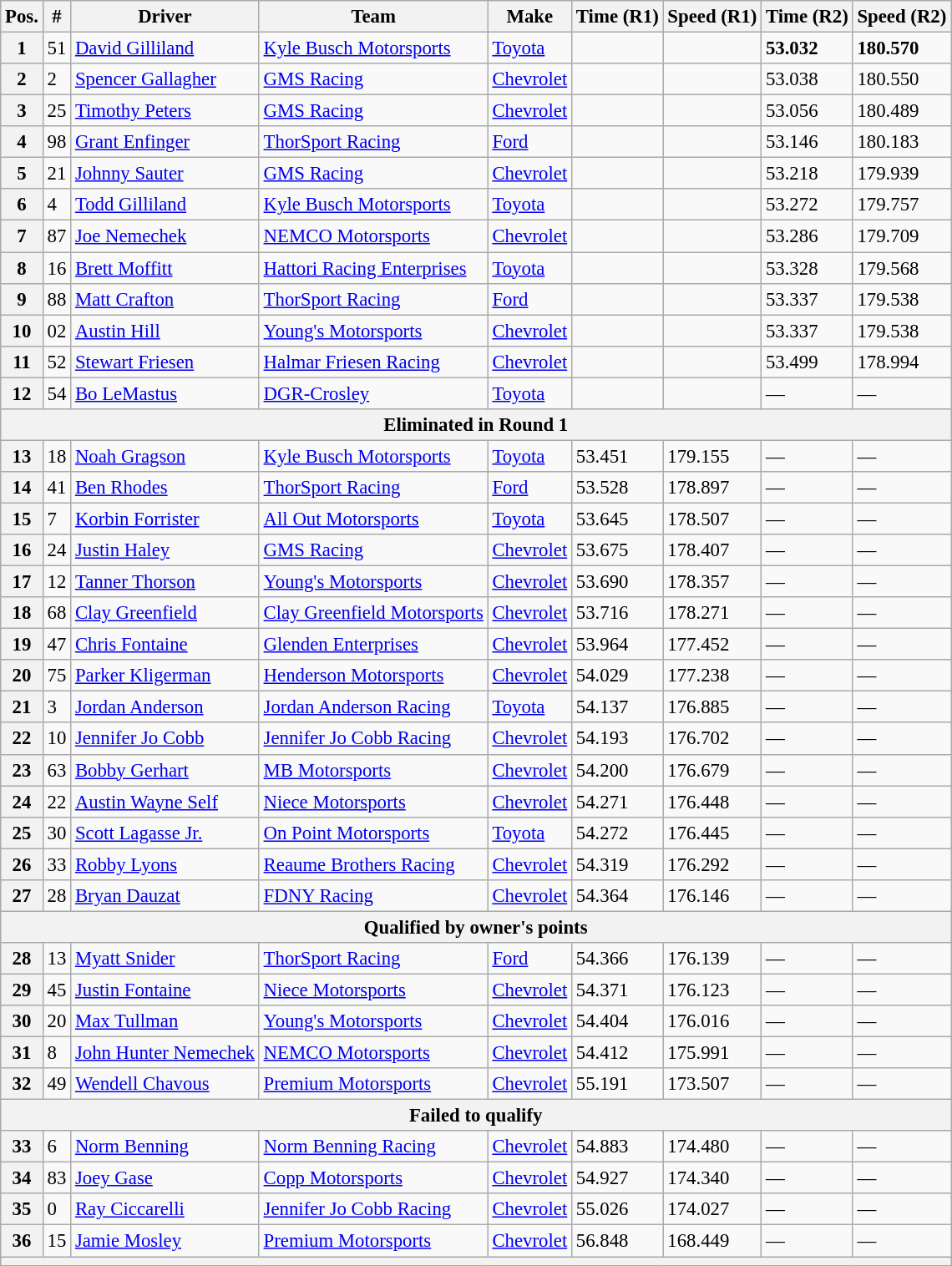<table class="wikitable" style="font-size:95%">
<tr>
<th>Pos.</th>
<th>#</th>
<th>Driver</th>
<th>Team</th>
<th>Make</th>
<th>Time (R1)</th>
<th>Speed (R1)</th>
<th>Time (R2)</th>
<th>Speed (R2)</th>
</tr>
<tr>
<th>1</th>
<td>51</td>
<td><a href='#'>David Gilliland</a></td>
<td><a href='#'>Kyle Busch Motorsports</a></td>
<td><a href='#'>Toyota</a></td>
<td></td>
<td></td>
<td><strong>53.032</strong></td>
<td><strong>180.570</strong></td>
</tr>
<tr>
<th>2</th>
<td>2</td>
<td><a href='#'>Spencer Gallagher</a></td>
<td><a href='#'>GMS Racing</a></td>
<td><a href='#'>Chevrolet</a></td>
<td></td>
<td></td>
<td>53.038</td>
<td>180.550</td>
</tr>
<tr>
<th>3</th>
<td>25</td>
<td><a href='#'>Timothy Peters</a></td>
<td><a href='#'>GMS Racing</a></td>
<td><a href='#'>Chevrolet</a></td>
<td></td>
<td></td>
<td>53.056</td>
<td>180.489</td>
</tr>
<tr>
<th>4</th>
<td>98</td>
<td><a href='#'>Grant Enfinger</a></td>
<td><a href='#'>ThorSport Racing</a></td>
<td><a href='#'>Ford</a></td>
<td></td>
<td></td>
<td>53.146</td>
<td>180.183</td>
</tr>
<tr>
<th>5</th>
<td>21</td>
<td><a href='#'>Johnny Sauter</a></td>
<td><a href='#'>GMS Racing</a></td>
<td><a href='#'>Chevrolet</a></td>
<td></td>
<td></td>
<td>53.218</td>
<td>179.939</td>
</tr>
<tr>
<th>6</th>
<td>4</td>
<td><a href='#'>Todd Gilliland</a></td>
<td><a href='#'>Kyle Busch Motorsports</a></td>
<td><a href='#'>Toyota</a></td>
<td></td>
<td></td>
<td>53.272</td>
<td>179.757</td>
</tr>
<tr>
<th>7</th>
<td>87</td>
<td><a href='#'>Joe Nemechek</a></td>
<td><a href='#'>NEMCO Motorsports</a></td>
<td><a href='#'>Chevrolet</a></td>
<td></td>
<td></td>
<td>53.286</td>
<td>179.709</td>
</tr>
<tr>
<th>8</th>
<td>16</td>
<td><a href='#'>Brett Moffitt</a></td>
<td><a href='#'>Hattori Racing Enterprises</a></td>
<td><a href='#'>Toyota</a></td>
<td></td>
<td></td>
<td>53.328</td>
<td>179.568</td>
</tr>
<tr>
<th>9</th>
<td>88</td>
<td><a href='#'>Matt Crafton</a></td>
<td><a href='#'>ThorSport Racing</a></td>
<td><a href='#'>Ford</a></td>
<td></td>
<td></td>
<td>53.337</td>
<td>179.538</td>
</tr>
<tr>
<th>10</th>
<td>02</td>
<td><a href='#'>Austin Hill</a></td>
<td><a href='#'>Young's Motorsports</a></td>
<td><a href='#'>Chevrolet</a></td>
<td></td>
<td></td>
<td>53.337</td>
<td>179.538</td>
</tr>
<tr>
<th>11</th>
<td>52</td>
<td><a href='#'>Stewart Friesen</a></td>
<td><a href='#'>Halmar Friesen Racing</a></td>
<td><a href='#'>Chevrolet</a></td>
<td></td>
<td></td>
<td>53.499</td>
<td>178.994</td>
</tr>
<tr>
<th>12</th>
<td>54</td>
<td><a href='#'>Bo LeMastus</a></td>
<td><a href='#'>DGR-Crosley</a></td>
<td><a href='#'>Toyota</a></td>
<td></td>
<td></td>
<td>—</td>
<td>—</td>
</tr>
<tr>
<th colspan="9">Eliminated in Round 1</th>
</tr>
<tr>
<th>13</th>
<td>18</td>
<td><a href='#'>Noah Gragson</a></td>
<td><a href='#'>Kyle Busch Motorsports</a></td>
<td><a href='#'>Toyota</a></td>
<td>53.451</td>
<td>179.155</td>
<td>—</td>
<td>—</td>
</tr>
<tr>
<th>14</th>
<td>41</td>
<td><a href='#'>Ben Rhodes</a></td>
<td><a href='#'>ThorSport Racing</a></td>
<td><a href='#'>Ford</a></td>
<td>53.528</td>
<td>178.897</td>
<td>—</td>
<td>—</td>
</tr>
<tr>
<th>15</th>
<td>7</td>
<td><a href='#'>Korbin Forrister</a></td>
<td><a href='#'>All Out Motorsports</a></td>
<td><a href='#'>Toyota</a></td>
<td>53.645</td>
<td>178.507</td>
<td>—</td>
<td>—</td>
</tr>
<tr>
<th>16</th>
<td>24</td>
<td><a href='#'>Justin Haley</a></td>
<td><a href='#'>GMS Racing</a></td>
<td><a href='#'>Chevrolet</a></td>
<td>53.675</td>
<td>178.407</td>
<td>—</td>
<td>—</td>
</tr>
<tr>
<th>17</th>
<td>12</td>
<td><a href='#'>Tanner Thorson</a></td>
<td><a href='#'>Young's Motorsports</a></td>
<td><a href='#'>Chevrolet</a></td>
<td>53.690</td>
<td>178.357</td>
<td>—</td>
<td>—</td>
</tr>
<tr>
<th>18</th>
<td>68</td>
<td><a href='#'>Clay Greenfield</a></td>
<td><a href='#'>Clay Greenfield Motorsports</a></td>
<td><a href='#'>Chevrolet</a></td>
<td>53.716</td>
<td>178.271</td>
<td>—</td>
<td>—</td>
</tr>
<tr>
<th>19</th>
<td>47</td>
<td><a href='#'>Chris Fontaine</a></td>
<td><a href='#'>Glenden Enterprises</a></td>
<td><a href='#'>Chevrolet</a></td>
<td>53.964</td>
<td>177.452</td>
<td>—</td>
<td>—</td>
</tr>
<tr>
<th>20</th>
<td>75</td>
<td><a href='#'>Parker Kligerman</a></td>
<td><a href='#'>Henderson Motorsports</a></td>
<td><a href='#'>Chevrolet</a></td>
<td>54.029</td>
<td>177.238</td>
<td>—</td>
<td>—</td>
</tr>
<tr>
<th>21</th>
<td>3</td>
<td><a href='#'>Jordan Anderson</a></td>
<td><a href='#'>Jordan Anderson Racing</a></td>
<td><a href='#'>Toyota</a></td>
<td>54.137</td>
<td>176.885</td>
<td>—</td>
<td>—</td>
</tr>
<tr>
<th>22</th>
<td>10</td>
<td><a href='#'>Jennifer Jo Cobb</a></td>
<td><a href='#'>Jennifer Jo Cobb Racing</a></td>
<td><a href='#'>Chevrolet</a></td>
<td>54.193</td>
<td>176.702</td>
<td>—</td>
<td>—</td>
</tr>
<tr>
<th>23</th>
<td>63</td>
<td><a href='#'>Bobby Gerhart</a></td>
<td><a href='#'>MB Motorsports</a></td>
<td><a href='#'>Chevrolet</a></td>
<td>54.200</td>
<td>176.679</td>
<td>—</td>
<td>—</td>
</tr>
<tr>
<th>24</th>
<td>22</td>
<td><a href='#'>Austin Wayne Self</a></td>
<td><a href='#'>Niece Motorsports</a></td>
<td><a href='#'>Chevrolet</a></td>
<td>54.271</td>
<td>176.448</td>
<td>—</td>
<td>—</td>
</tr>
<tr>
<th>25</th>
<td>30</td>
<td><a href='#'>Scott Lagasse Jr.</a></td>
<td><a href='#'>On Point Motorsports</a></td>
<td><a href='#'>Toyota</a></td>
<td>54.272</td>
<td>176.445</td>
<td>—</td>
<td>—</td>
</tr>
<tr>
<th>26</th>
<td>33</td>
<td><a href='#'>Robby Lyons</a></td>
<td><a href='#'>Reaume Brothers Racing</a></td>
<td><a href='#'>Chevrolet</a></td>
<td>54.319</td>
<td>176.292</td>
<td>—</td>
<td>—</td>
</tr>
<tr>
<th>27</th>
<td>28</td>
<td><a href='#'>Bryan Dauzat</a></td>
<td><a href='#'>FDNY Racing</a></td>
<td><a href='#'>Chevrolet</a></td>
<td>54.364</td>
<td>176.146</td>
<td>—</td>
<td>—</td>
</tr>
<tr>
<th colspan="9">Qualified by owner's points</th>
</tr>
<tr>
<th>28</th>
<td>13</td>
<td><a href='#'>Myatt Snider</a></td>
<td><a href='#'>ThorSport Racing</a></td>
<td><a href='#'>Ford</a></td>
<td>54.366</td>
<td>176.139</td>
<td>—</td>
<td>—</td>
</tr>
<tr>
<th>29</th>
<td>45</td>
<td><a href='#'>Justin Fontaine</a></td>
<td><a href='#'>Niece Motorsports</a></td>
<td><a href='#'>Chevrolet</a></td>
<td>54.371</td>
<td>176.123</td>
<td>—</td>
<td>—</td>
</tr>
<tr>
<th>30</th>
<td>20</td>
<td><a href='#'>Max Tullman</a></td>
<td><a href='#'>Young's Motorsports</a></td>
<td><a href='#'>Chevrolet</a></td>
<td>54.404</td>
<td>176.016</td>
<td>—</td>
<td>—</td>
</tr>
<tr>
<th>31</th>
<td>8</td>
<td><a href='#'>John Hunter Nemechek</a></td>
<td><a href='#'>NEMCO Motorsports</a></td>
<td><a href='#'>Chevrolet</a></td>
<td>54.412</td>
<td>175.991</td>
<td>—</td>
<td>—</td>
</tr>
<tr>
<th>32</th>
<td>49</td>
<td><a href='#'>Wendell Chavous</a></td>
<td><a href='#'>Premium Motorsports</a></td>
<td><a href='#'>Chevrolet</a></td>
<td>55.191</td>
<td>173.507</td>
<td>—</td>
<td>—</td>
</tr>
<tr>
<th colspan="9">Failed to qualify</th>
</tr>
<tr>
<th>33</th>
<td>6</td>
<td><a href='#'>Norm Benning</a></td>
<td><a href='#'>Norm Benning Racing</a></td>
<td><a href='#'>Chevrolet</a></td>
<td>54.883</td>
<td>174.480</td>
<td>—</td>
<td>—</td>
</tr>
<tr>
<th>34</th>
<td>83</td>
<td><a href='#'>Joey Gase</a></td>
<td><a href='#'>Copp Motorsports</a></td>
<td><a href='#'>Chevrolet</a></td>
<td>54.927</td>
<td>174.340</td>
<td>—</td>
<td>—</td>
</tr>
<tr>
<th>35</th>
<td>0</td>
<td><a href='#'>Ray Ciccarelli</a></td>
<td><a href='#'>Jennifer Jo Cobb Racing</a></td>
<td><a href='#'>Chevrolet</a></td>
<td>55.026</td>
<td>174.027</td>
<td>—</td>
<td>—</td>
</tr>
<tr>
<th>36</th>
<td>15</td>
<td><a href='#'>Jamie Mosley</a></td>
<td><a href='#'>Premium Motorsports</a></td>
<td><a href='#'>Chevrolet</a></td>
<td>56.848</td>
<td>168.449</td>
<td>—</td>
<td>—</td>
</tr>
<tr>
<th colspan="9"></th>
</tr>
</table>
